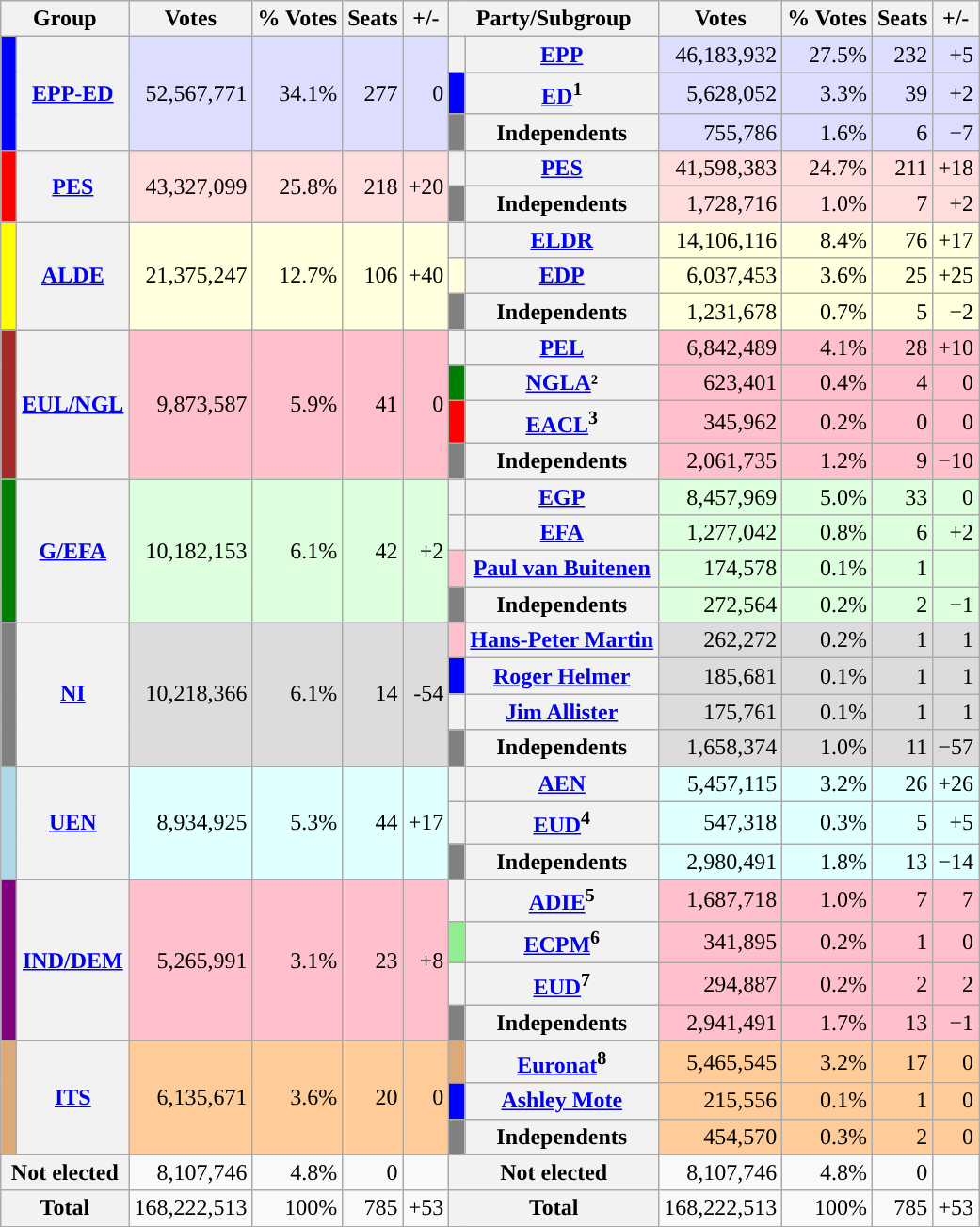<table class="wikitable" style="text-align:right">
<tr>
<th colspan="2">Group</th>
<th>Votes</th>
<th>% Votes</th>
<th>Seats</th>
<th>+/-</th>
<th colspan="2">Party/Subgroup</th>
<th>Votes</th>
<th>% Votes</th>
<th>Seats</th>
<th>+/-</th>
</tr>
<tr BGCOLOR="#ddddff">
<th rowspan="3" style="background-color:blue"> </th>
<th rowspan="3"><a href='#'>EPP-ED</a></th>
<td rowspan="3">52,567,771</td>
<td rowspan="3">34.1%</td>
<td rowspan="3">277</td>
<td rowspan="3">0</td>
<th style="background-color:"> </th>
<th><a href='#'>EPP</a></th>
<td>46,183,932</td>
<td>27.5%</td>
<td>232</td>
<td>+5</td>
</tr>
<tr BGCOLOR="#ddddff">
<th style="background-color:blue; width: 3px;"> </th>
<th><a href='#'>ED</a><sup>1</sup></th>
<td>5,628,052</td>
<td>3.3%</td>
<td>39</td>
<td>+2</td>
</tr>
<tr BGCOLOR="#ddddff">
<th style="background-color:gray; width: 3px;"> </th>
<th>Independents</th>
<td>755,786</td>
<td>1.6%</td>
<td>6</td>
<td>−7</td>
</tr>
<tr BGCOLOR="#ffdddd">
<th rowspan="2" style="background-color:red; width:3px;"> </th>
<th rowspan="2"><a href='#'>PES</a></th>
<td rowspan="2">43,327,099</td>
<td rowspan="2">25.8%</td>
<td rowspan="2">218</td>
<td rowspan="2">+20</td>
<th style="background-color:"> </th>
<th><a href='#'>PES</a></th>
<td>41,598,383</td>
<td>24.7%</td>
<td>211</td>
<td>+18</td>
</tr>
<tr BGCOLOR="#ffdddd">
<th style="background-color:gray; width: 3px;"> </th>
<th>Independents</th>
<td>1,728,716</td>
<td>1.0%</td>
<td>7</td>
<td>+2</td>
</tr>
<tr BGCOLOR="#ffffdd">
<th rowspan="3" style="background-color:yellow; width:3px;"> </th>
<th rowspan="3"><a href='#'>ALDE</a></th>
<td rowspan="3">21,375,247</td>
<td rowspan="3">12.7%</td>
<td rowspan="3">106</td>
<td rowspan="3">+40</td>
<th style="background-color:"> </th>
<th><a href='#'>ELDR</a></th>
<td>14,106,116</td>
<td>8.4%</td>
<td>76</td>
<td>+17</td>
</tr>
<tr BGCOLOR="#ffffdd">
<td style="background-color:"></td>
<th><a href='#'>EDP</a></th>
<td>6,037,453</td>
<td>3.6%</td>
<td>25</td>
<td>+25</td>
</tr>
<tr BGCOLOR="#ffffdd">
<th style="background-color:gray; width: 3px;"> </th>
<th>Independents</th>
<td>1,231,678</td>
<td>0.7%</td>
<td>5</td>
<td>−2</td>
</tr>
<tr BGCOLOR="#ffc0cb">
<th rowspan="4" style="background-color:brown; width: 3px;"> </th>
<th rowspan="4"><a href='#'>EUL/NGL</a></th>
<td rowspan="4">9,873,587</td>
<td rowspan="4">5.9%</td>
<td rowspan="4">41</td>
<td rowspan="4">0</td>
<th style="background-color:"> </th>
<th><a href='#'>PEL</a></th>
<td>6,842,489</td>
<td>4.1%</td>
<td>28</td>
<td>+10</td>
</tr>
<tr BGCOLOR="#ffc0cb">
<th style="background-color:green; width: 3px;"> </th>
<th><a href='#'>NGLA</a>²</th>
<td>623,401</td>
<td>0.4%</td>
<td>4</td>
<td>0</td>
</tr>
<tr BGCOLOR="#ffc0cb">
<th style="background-color:red; width: 3px;"> </th>
<th><a href='#'>EACL</a><sup>3</sup></th>
<td>345,962</td>
<td>0.2%</td>
<td>0</td>
<td>0</td>
</tr>
<tr BGCOLOR="#ffc0cb">
<th style="background-color:gray; width: 3px;"> </th>
<th>Independents</th>
<td>2,061,735</td>
<td>1.2%</td>
<td>9</td>
<td>−10</td>
</tr>
<tr BGCOLOR="#ddffdd">
<th rowspan="4" style="background-color:green; width: 3px;"> </th>
<th rowspan="4"><a href='#'>G/EFA</a></th>
<td rowspan="4">10,182,153</td>
<td rowspan="4">6.1%</td>
<td rowspan="4">42</td>
<td rowspan="4">+2</td>
<th style="background-color:"> </th>
<th><a href='#'>EGP</a></th>
<td>8,457,969</td>
<td>5.0%</td>
<td>33</td>
<td>0</td>
</tr>
<tr BGCOLOR="#ddffdd">
<th style="background-color:"> </th>
<th><a href='#'>EFA</a></th>
<td>1,277,042</td>
<td>0.8%</td>
<td>6</td>
<td>+2</td>
</tr>
<tr BGCOLOR="#ddffdd">
<td style="background-color:pink"></td>
<th><a href='#'>Paul van Buitenen</a></th>
<td>174,578</td>
<td>0.1%</td>
<td>1</td>
<td></td>
</tr>
<tr BGCOLOR="#ddffdd">
<th style="background-color:gray; width: 3px;"> </th>
<th>Independents</th>
<td>272,564</td>
<td>0.2%</td>
<td>2</td>
<td>−1</td>
</tr>
<tr BGCOLOR="#dcdcdc">
<th rowspan="4" style="background-color:gray; width: 3px;"> </th>
<th rowspan="4"><a href='#'>NI</a></th>
<td rowspan="4">10,218,366</td>
<td rowspan="4">6.1%</td>
<td rowspan="4">14</td>
<td rowspan="4">-54</td>
<th style="background-color:pink; width: 3px;"> </th>
<th><a href='#'>Hans-Peter Martin</a></th>
<td>262,272</td>
<td>0.2%</td>
<td>1</td>
<td>1</td>
</tr>
<tr BGCOLOR="#dcdcdc">
<th style="background-color:blue; width: 3px;"> </th>
<th><a href='#'>Roger Helmer</a></th>
<td>185,681</td>
<td>0.1%</td>
<td>1</td>
<td>1</td>
</tr>
<tr BGCOLOR="#dcdcdc">
<th style="background-color:"> </th>
<th><a href='#'>Jim Allister</a></th>
<td>175,761</td>
<td>0.1%</td>
<td>1</td>
<td>1</td>
</tr>
<tr BGCOLOR="#dcdcdc">
<th style="background-color:gray; width: 3px;"> </th>
<th>Independents</th>
<td>1,658,374</td>
<td>1.0%</td>
<td>11</td>
<td>−57</td>
</tr>
<tr BGCOLOR="#e0ffff">
<th rowspan="3" style="background-color:lightblue; width: 3px;"> </th>
<th rowspan="3"><a href='#'>UEN</a></th>
<td rowspan="3">8,934,925</td>
<td rowspan="3">5.3%</td>
<td rowspan="3">44</td>
<td rowspan="3">+17</td>
<th style="background-color:"> </th>
<th><a href='#'>AEN</a></th>
<td>5,457,115</td>
<td>3.2%</td>
<td>26</td>
<td>+26</td>
</tr>
<tr BGCOLOR="#e0ffff">
<th style="background-color:"> </th>
<th><a href='#'>EUD</a><sup>4</sup></th>
<td>547,318</td>
<td>0.3%</td>
<td>5</td>
<td>+5</td>
</tr>
<tr BGCOLOR="#e0ffff">
<th style="background-color:gray; width: 3px;"> </th>
<th>Independents</th>
<td>2,980,491</td>
<td>1.8%</td>
<td>13</td>
<td>−14</td>
</tr>
<tr BGCOLOR="pink">
<th rowspan="4" style="background-color:purple; width: 3px;"> </th>
<th rowspan="4"><a href='#'>IND/DEM</a></th>
<td rowspan="4">5,265,991</td>
<td rowspan="4">3.1%</td>
<td rowspan="4">23</td>
<td rowspan="4">+8</td>
<th style="background-color:"></th>
<th><a href='#'>ADIE</a><sup>5</sup></th>
<td>1,687,718</td>
<td>1.0%</td>
<td>7</td>
<td>7</td>
</tr>
<tr BGCOLOR="pink">
<th style="background-color:lightgreen; width: 3px;"> </th>
<th><a href='#'>ECPM</a><sup>6</sup></th>
<td>341,895</td>
<td>0.2%</td>
<td>1</td>
<td>0</td>
</tr>
<tr BGCOLOR="pink">
<th style="background-color:"> </th>
<th><a href='#'>EUD</a><sup>7</sup></th>
<td>294,887</td>
<td>0.2%</td>
<td>2</td>
<td>2</td>
</tr>
<tr BGCOLOR="pink">
<th style="background-color:gray; width: 3px;"> </th>
<th>Independents</th>
<td>2,941,491</td>
<td>1.7%</td>
<td>13</td>
<td>−1</td>
</tr>
<tr BGCOLOR="#FFCC99">
<th rowspan="3" style="background-color:#DDAA77; width: 3px;"> </th>
<th rowspan="3"><a href='#'>ITS</a></th>
<td rowspan="3">6,135,671</td>
<td rowspan="3">3.6%</td>
<td rowspan="3">20</td>
<td rowspan="3">0</td>
<th style="background-color:#DDAA77; width: 3px;"> </th>
<th><a href='#'>Euronat</a><sup>8</sup></th>
<td>5,465,545</td>
<td>3.2%</td>
<td>17</td>
<td>0</td>
</tr>
<tr BGCOLOR="#FFCC99">
<th style="background-color:blue; width: 3px;"> </th>
<th><a href='#'>Ashley Mote</a></th>
<td>215,556</td>
<td>0.1%</td>
<td>1</td>
<td>0</td>
</tr>
<tr BGCOLOR="#FFCC99">
<th style="background-color:gray; width: 3px;"> </th>
<th>Independents</th>
<td>454,570</td>
<td>0.3%</td>
<td>2</td>
<td>0</td>
</tr>
<tr>
<th colspan="2">Not elected</th>
<td>8,107,746</td>
<td>4.8%</td>
<td>0</td>
<td> </td>
<th colspan="2">Not elected</th>
<td>8,107,746</td>
<td>4.8%</td>
<td>0</td>
<td> </td>
</tr>
<tr>
<th colspan="2">Total</th>
<td>168,222,513</td>
<td>100%</td>
<td>785</td>
<td>+53</td>
<th colspan="2">Total</th>
<td>168,222,513</td>
<td>100%</td>
<td>785</td>
<td>+53</td>
</tr>
</table>
